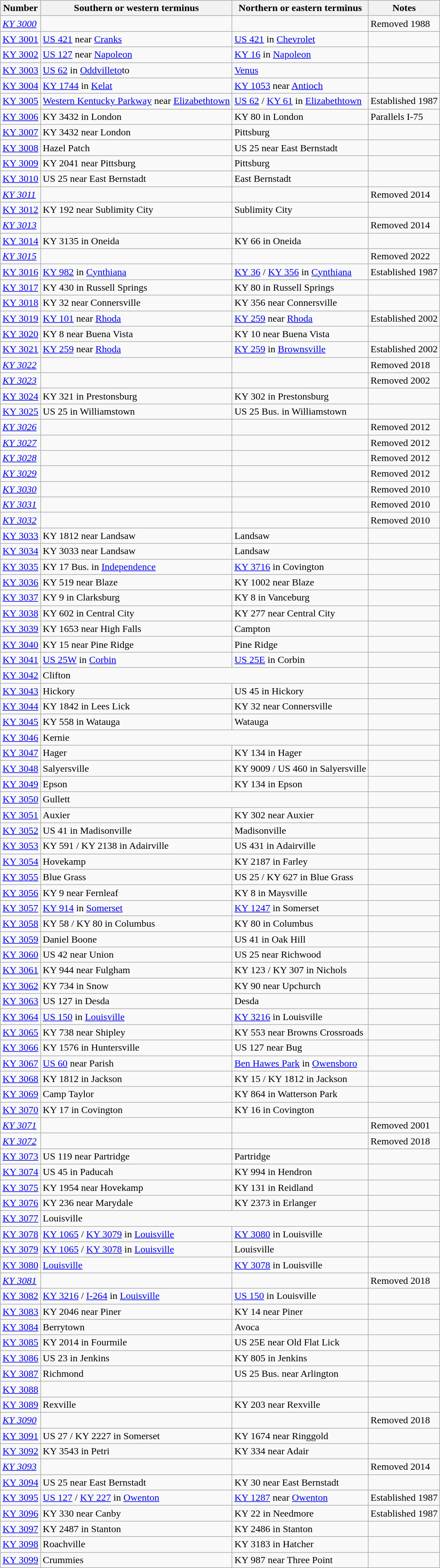<table class="wikitable sortable mw-collapsible">
<tr>
<th>Number</th>
<th>Southern or western terminus</th>
<th>Northern or eastern terminus</th>
<th>Notes</th>
</tr>
<tr>
<td><em> <a href='#'>KY 3000</a></em></td>
<td></td>
<td></td>
<td>Removed 1988</td>
</tr>
<tr>
<td> <a href='#'>KY 3001</a></td>
<td><a href='#'>US 421</a> near <a href='#'>Cranks</a></td>
<td><a href='#'>US 421</a> in <a href='#'>Chevrolet</a></td>
<td></td>
</tr>
<tr>
<td> <a href='#'>KY 3002</a></td>
<td><a href='#'>US 127</a> near <a href='#'>Napoleon</a></td>
<td><a href='#'>KY 16</a> in <a href='#'>Napoleon</a></td>
<td></td>
</tr>
<tr>
<td> <a href='#'>KY 3003</a></td>
<td><a href='#'>US 62</a> in <a href='#'>Oddvilleto</a>to</td>
<td><a href='#'>Venus</a></td>
<td></td>
</tr>
<tr>
<td> <a href='#'>KY 3004</a></td>
<td><a href='#'>KY 1744</a> in <a href='#'>Kelat</a></td>
<td><a href='#'>KY 1053</a> near <a href='#'>Antioch</a></td>
<td></td>
</tr>
<tr>
<td> <a href='#'>KY 3005</a></td>
<td><a href='#'>Western Kentucky Parkway</a> near <a href='#'>Elizabethtown</a></td>
<td><a href='#'>US 62</a> / <a href='#'>KY 61</a> in <a href='#'>Elizabethtown</a></td>
<td>Established 1987</td>
</tr>
<tr>
<td> <a href='#'>KY 3006</a></td>
<td>KY 3432 in London</td>
<td>KY 80 in London</td>
<td>Parallels I-75</td>
</tr>
<tr>
<td> <a href='#'>KY 3007</a></td>
<td>KY 3432 near London</td>
<td>Pittsburg</td>
<td></td>
</tr>
<tr>
<td> <a href='#'>KY 3008</a></td>
<td>Hazel Patch</td>
<td>US 25 near East Bernstadt</td>
<td></td>
</tr>
<tr>
<td> <a href='#'>KY 3009</a></td>
<td>KY 2041 near Pittsburg</td>
<td>Pittsburg</td>
<td></td>
</tr>
<tr>
<td> <a href='#'>KY 3010</a></td>
<td>US 25 near East Bernstadt</td>
<td>East Bernstadt</td>
<td></td>
</tr>
<tr>
<td><em> <a href='#'>KY 3011</a></em></td>
<td></td>
<td></td>
<td>Removed 2014</td>
</tr>
<tr>
<td> <a href='#'>KY 3012</a></td>
<td>KY 192 near Sublimity City</td>
<td>Sublimity City</td>
<td></td>
</tr>
<tr>
<td><em> <a href='#'>KY 3013</a></em></td>
<td></td>
<td></td>
<td>Removed 2014</td>
</tr>
<tr>
<td> <a href='#'>KY 3014</a></td>
<td>KY 3135 in Oneida</td>
<td>KY 66 in Oneida</td>
<td></td>
</tr>
<tr>
<td><em> <a href='#'>KY 3015</a></em></td>
<td></td>
<td></td>
<td>Removed 2022</td>
</tr>
<tr>
<td> <a href='#'>KY 3016</a></td>
<td><a href='#'>KY 982</a> in <a href='#'>Cynthiana</a></td>
<td><a href='#'>KY 36</a> / <a href='#'>KY 356</a> in <a href='#'>Cynthiana</a></td>
<td>Established 1987</td>
</tr>
<tr>
<td> <a href='#'>KY 3017</a></td>
<td>KY 430 in Russell Springs</td>
<td>KY 80 in Russell Springs</td>
<td></td>
</tr>
<tr>
<td> <a href='#'>KY 3018</a></td>
<td>KY 32 near Connersville</td>
<td>KY 356 near Connersville</td>
<td></td>
</tr>
<tr>
<td> <a href='#'>KY 3019</a></td>
<td><a href='#'>KY 101</a> near <a href='#'>Rhoda</a></td>
<td><a href='#'>KY 259</a> near <a href='#'>Rhoda</a></td>
<td>Established 2002</td>
</tr>
<tr>
<td> <a href='#'>KY 3020</a></td>
<td>KY 8 near Buena Vista</td>
<td>KY 10 near Buena Vista</td>
<td></td>
</tr>
<tr>
<td> <a href='#'>KY 3021</a></td>
<td><a href='#'>KY 259</a> near <a href='#'>Rhoda</a></td>
<td><a href='#'>KY 259</a> in <a href='#'>Brownsville</a></td>
<td>Established 2002</td>
</tr>
<tr>
<td><em> <a href='#'>KY 3022</a></em></td>
<td></td>
<td></td>
<td>Removed 2018</td>
</tr>
<tr>
<td><em> <a href='#'>KY 3023</a></em></td>
<td></td>
<td></td>
<td>Removed 2002</td>
</tr>
<tr>
<td> <a href='#'>KY 3024</a></td>
<td>KY 321 in Prestonsburg</td>
<td>KY 302 in Prestonsburg</td>
<td></td>
</tr>
<tr>
<td> <a href='#'>KY 3025</a></td>
<td>US 25 in Williamstown</td>
<td>US 25 Bus. in Williamstown</td>
<td></td>
</tr>
<tr>
<td><em> <a href='#'>KY 3026</a></em></td>
<td></td>
<td></td>
<td>Removed 2012</td>
</tr>
<tr>
<td><em> <a href='#'>KY 3027</a></em></td>
<td></td>
<td></td>
<td>Removed 2012</td>
</tr>
<tr>
<td><em> <a href='#'>KY 3028</a></em></td>
<td></td>
<td></td>
<td>Removed 2012</td>
</tr>
<tr>
<td><em> <a href='#'>KY 3029</a></em></td>
<td></td>
<td></td>
<td>Removed 2012</td>
</tr>
<tr>
<td><em> <a href='#'>KY 3030</a></em></td>
<td></td>
<td></td>
<td>Removed 2010</td>
</tr>
<tr>
<td><em> <a href='#'>KY 3031</a></em></td>
<td></td>
<td></td>
<td>Removed 2010</td>
</tr>
<tr>
<td><em> <a href='#'>KY 3032</a></em></td>
<td></td>
<td></td>
<td>Removed 2010</td>
</tr>
<tr>
<td> <a href='#'>KY 3033</a></td>
<td>KY 1812 near Landsaw</td>
<td>Landsaw</td>
<td></td>
</tr>
<tr>
<td> <a href='#'>KY 3034</a></td>
<td>KY 3033 near Landsaw</td>
<td>Landsaw</td>
<td></td>
</tr>
<tr>
<td> <a href='#'>KY 3035</a></td>
<td>KY 17 Bus. in <a href='#'>Independence</a></td>
<td><a href='#'>KY 3716</a> in Covington</td>
<td></td>
</tr>
<tr>
<td> <a href='#'>KY 3036</a></td>
<td>KY 519 near Blaze</td>
<td>KY 1002 near Blaze</td>
<td></td>
</tr>
<tr>
<td> <a href='#'>KY 3037</a></td>
<td>KY 9 in Clarksburg</td>
<td>KY 8 in Vanceburg</td>
<td></td>
</tr>
<tr>
<td> <a href='#'>KY 3038</a></td>
<td>KY 602 in Central City</td>
<td>KY 277 near Central City</td>
<td></td>
</tr>
<tr>
<td> <a href='#'>KY 3039</a></td>
<td>KY 1653 near High Falls</td>
<td>Campton</td>
<td></td>
</tr>
<tr>
<td> <a href='#'>KY 3040</a></td>
<td>KY 15 near Pine Ridge</td>
<td>Pine Ridge</td>
<td></td>
</tr>
<tr>
<td> <a href='#'>KY 3041</a></td>
<td><a href='#'>US 25W</a> in <a href='#'>Corbin</a></td>
<td><a href='#'>US 25E</a> in Corbin</td>
<td></td>
</tr>
<tr>
<td> <a href='#'>KY 3042</a></td>
<td colspan="2">Clifton</td>
<td></td>
</tr>
<tr>
<td> <a href='#'>KY 3043</a></td>
<td>Hickory</td>
<td>US 45 in Hickory</td>
<td></td>
</tr>
<tr>
<td> <a href='#'>KY 3044</a></td>
<td>KY 1842 in Lees Lick</td>
<td>KY 32 near Connersville</td>
<td></td>
</tr>
<tr>
<td> <a href='#'>KY 3045</a></td>
<td>KY 558 in Watauga</td>
<td>Watauga</td>
<td></td>
</tr>
<tr>
<td> <a href='#'>KY 3046</a></td>
<td colspan="2">Kernie</td>
<td></td>
</tr>
<tr>
<td> <a href='#'>KY 3047</a></td>
<td>Hager</td>
<td>KY 134 in Hager</td>
<td></td>
</tr>
<tr>
<td> <a href='#'>KY 3048</a></td>
<td>Salyersville</td>
<td>KY 9009 / US 460 in Salyersville</td>
<td></td>
</tr>
<tr>
<td> <a href='#'>KY 3049</a></td>
<td>Epson</td>
<td>KY 134 in Epson</td>
<td></td>
</tr>
<tr>
<td> <a href='#'>KY 3050</a></td>
<td colspan="2">Gullett</td>
<td></td>
</tr>
<tr>
<td> <a href='#'>KY 3051</a></td>
<td>Auxier</td>
<td>KY 302 near Auxier</td>
<td></td>
</tr>
<tr>
<td> <a href='#'>KY 3052</a></td>
<td>US 41 in Madisonville</td>
<td>Madisonville</td>
<td></td>
</tr>
<tr>
<td> <a href='#'>KY 3053</a></td>
<td>KY 591 / KY 2138 in Adairville</td>
<td>US 431 in Adairville</td>
<td></td>
</tr>
<tr>
<td> <a href='#'>KY 3054</a></td>
<td>Hovekamp</td>
<td>KY 2187 in Farley</td>
<td></td>
</tr>
<tr>
<td> <a href='#'>KY 3055</a></td>
<td>Blue Grass</td>
<td>US 25 / KY 627 in Blue Grass</td>
<td></td>
</tr>
<tr>
<td> <a href='#'>KY 3056</a></td>
<td>KY 9 near Fernleaf</td>
<td>KY 8 in Maysville</td>
<td></td>
</tr>
<tr>
<td> <a href='#'>KY 3057</a></td>
<td><a href='#'>KY 914</a> in <a href='#'>Somerset</a></td>
<td><a href='#'>KY 1247</a> in Somerset</td>
<td></td>
</tr>
<tr>
<td> <a href='#'>KY 3058</a></td>
<td>KY 58 / KY 80 in Columbus</td>
<td>KY 80 in Columbus</td>
<td></td>
</tr>
<tr>
<td> <a href='#'>KY 3059</a></td>
<td>Daniel Boone</td>
<td>US 41 in Oak Hill</td>
<td></td>
</tr>
<tr>
<td> <a href='#'>KY 3060</a></td>
<td>US 42 near Union</td>
<td>US 25 near Richwood</td>
<td></td>
</tr>
<tr>
<td> <a href='#'>KY 3061</a></td>
<td>KY 944 near Fulgham</td>
<td>KY 123 / KY 307 in Nichols</td>
<td></td>
</tr>
<tr>
<td> <a href='#'>KY 3062</a></td>
<td>KY 734 in Snow</td>
<td>KY 90 near Upchurch</td>
<td></td>
</tr>
<tr>
<td> <a href='#'>KY 3063</a></td>
<td>US 127 in Desda</td>
<td>Desda</td>
<td></td>
</tr>
<tr>
<td> <a href='#'>KY 3064</a></td>
<td><a href='#'>US 150</a> in <a href='#'>Louisville</a></td>
<td><a href='#'>KY 3216</a> in Louisville</td>
<td></td>
</tr>
<tr>
<td> <a href='#'>KY 3065</a></td>
<td>KY 738 near Shipley</td>
<td>KY 553 near Browns Crossroads</td>
<td></td>
</tr>
<tr>
<td> <a href='#'>KY 3066</a></td>
<td>KY 1576 in Huntersville</td>
<td>US 127 near Bug</td>
<td></td>
</tr>
<tr>
<td> <a href='#'>KY 3067</a></td>
<td><a href='#'>US 60</a> near Parish</td>
<td><a href='#'>Ben Hawes Park</a> in <a href='#'>Owensboro</a></td>
<td></td>
</tr>
<tr>
<td> <a href='#'>KY 3068</a></td>
<td>KY 1812 in Jackson</td>
<td>KY 15 / KY 1812 in Jackson</td>
<td></td>
</tr>
<tr>
<td> <a href='#'>KY 3069</a></td>
<td>Camp Taylor</td>
<td>KY 864 in Watterson Park</td>
<td></td>
</tr>
<tr>
<td> <a href='#'>KY 3070</a></td>
<td>KY 17 in Covington</td>
<td>KY 16 in Covington</td>
<td></td>
</tr>
<tr>
<td><em> <a href='#'>KY 3071</a></em></td>
<td></td>
<td></td>
<td>Removed 2001</td>
</tr>
<tr>
<td><em> <a href='#'>KY 3072</a></em></td>
<td></td>
<td></td>
<td>Removed 2018</td>
</tr>
<tr>
<td> <a href='#'>KY 3073</a></td>
<td>US 119 near Partridge</td>
<td>Partridge</td>
<td></td>
</tr>
<tr>
<td> <a href='#'>KY 3074</a></td>
<td>US 45 in Paducah</td>
<td>KY 994 in Hendron</td>
<td></td>
</tr>
<tr>
<td> <a href='#'>KY 3075</a></td>
<td>KY 1954 near Hovekamp</td>
<td>KY 131 in Reidland</td>
<td></td>
</tr>
<tr>
<td> <a href='#'>KY 3076</a></td>
<td>KY 236 near Marydale</td>
<td>KY 2373 in Erlanger</td>
<td></td>
</tr>
<tr>
<td> <a href='#'>KY 3077</a></td>
<td colspan="2">Louisville</td>
<td></td>
</tr>
<tr>
<td> <a href='#'>KY 3078</a></td>
<td><a href='#'>KY 1065</a> / <a href='#'>KY 3079</a> in <a href='#'>Louisville</a></td>
<td><a href='#'>KY 3080</a> in Louisville</td>
<td></td>
</tr>
<tr>
<td> <a href='#'>KY 3079</a></td>
<td><a href='#'>KY 1065</a> / <a href='#'>KY 3078</a> in <a href='#'>Louisville</a></td>
<td>Louisville</td>
<td></td>
</tr>
<tr>
<td> <a href='#'>KY 3080</a></td>
<td><a href='#'>Louisville</a></td>
<td><a href='#'>KY 3078</a> in Louisville</td>
<td></td>
</tr>
<tr>
<td><em> <a href='#'>KY 3081</a></em></td>
<td></td>
<td></td>
<td>Removed 2018</td>
</tr>
<tr>
<td> <a href='#'>KY 3082</a></td>
<td><a href='#'>KY 3216</a> / <a href='#'>I-264</a> in <a href='#'>Louisville</a></td>
<td><a href='#'>US 150</a> in Louisville</td>
<td></td>
</tr>
<tr>
<td> <a href='#'>KY 3083</a></td>
<td>KY 2046 near Piner</td>
<td>KY 14 near Piner</td>
<td></td>
</tr>
<tr>
<td> <a href='#'>KY 3084</a></td>
<td>Berrytown</td>
<td>Avoca</td>
<td></td>
</tr>
<tr>
<td> <a href='#'>KY 3085</a></td>
<td>KY 2014 in Fourmile</td>
<td>US 25E near Old Flat Lick</td>
<td></td>
</tr>
<tr>
<td> <a href='#'>KY 3086</a></td>
<td>US 23 in Jenkins</td>
<td>KY 805 in Jenkins</td>
<td></td>
</tr>
<tr>
<td> <a href='#'>KY 3087</a></td>
<td>Richmond</td>
<td>US 25 Bus. near Arlington</td>
<td></td>
</tr>
<tr>
<td> <a href='#'>KY 3088</a></td>
<td></td>
<td></td>
<td></td>
</tr>
<tr>
<td> <a href='#'>KY 3089</a></td>
<td>Rexville</td>
<td>KY 203 near Rexville</td>
<td></td>
</tr>
<tr>
<td><em> <a href='#'>KY 3090</a></em></td>
<td></td>
<td></td>
<td>Removed 2018</td>
</tr>
<tr>
<td> <a href='#'>KY 3091</a></td>
<td>US 27 / KY 2227 in Somerset</td>
<td>KY 1674 near Ringgold</td>
<td></td>
</tr>
<tr>
<td> <a href='#'>KY 3092</a></td>
<td>KY 3543 in Petri</td>
<td>KY 334 near Adair</td>
<td></td>
</tr>
<tr>
<td><em> <a href='#'>KY 3093</a></em></td>
<td></td>
<td></td>
<td>Removed 2014</td>
</tr>
<tr>
<td> <a href='#'>KY 3094</a></td>
<td>US 25 near East Bernstadt</td>
<td>KY 30 near East Bernstadt</td>
<td></td>
</tr>
<tr>
<td> <a href='#'>KY 3095</a></td>
<td><a href='#'>US 127</a> / <a href='#'>KY 227</a> in <a href='#'>Owenton</a></td>
<td><a href='#'>KY 1287</a> near <a href='#'>Owenton</a></td>
<td>Established 1987</td>
</tr>
<tr>
<td> <a href='#'>KY 3096</a></td>
<td>KY 330 near Canby</td>
<td>KY 22 in Needmore</td>
<td>Established 1987</td>
</tr>
<tr>
<td> <a href='#'>KY 3097</a></td>
<td>KY 2487 in Stanton</td>
<td>KY 2486 in Stanton</td>
<td></td>
</tr>
<tr>
<td> <a href='#'>KY 3098</a></td>
<td>Roachville</td>
<td>KY 3183 in Hatcher</td>
<td></td>
</tr>
<tr>
<td> <a href='#'>KY 3099</a></td>
<td>Crummies</td>
<td>KY 987 near Three Point</td>
<td></td>
</tr>
</table>
